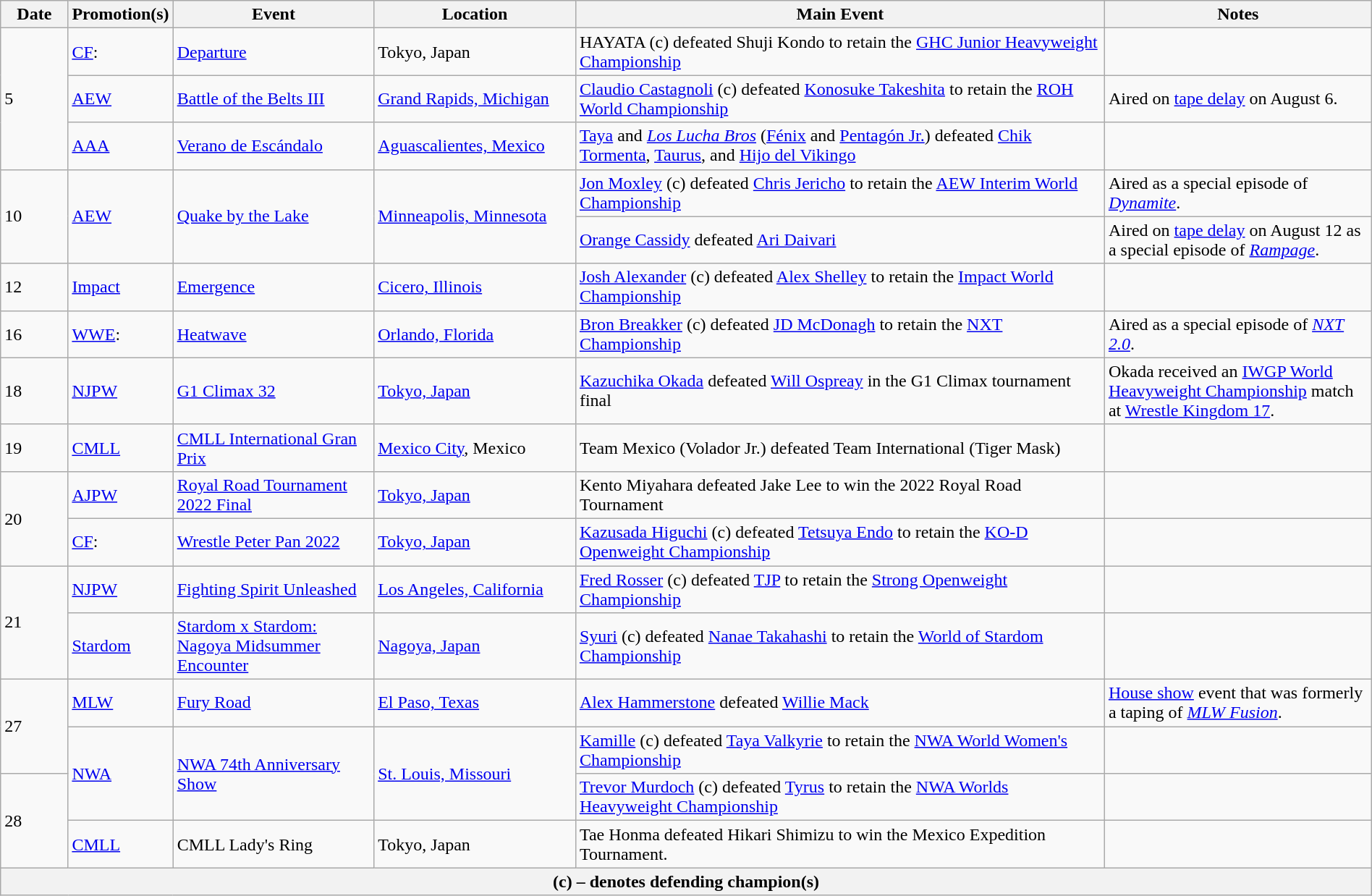<table class="wikitable" style="width:100%;">
<tr>
<th width="5%">Date</th>
<th width="5%">Promotion(s)</th>
<th style="width:15%;">Event</th>
<th style="width:15%;">Location</th>
<th style="width:40%;">Main Event</th>
<th style="width:20%;">Notes</th>
</tr>
<tr>
<td rowspan="3">5</td>
<td><a href='#'>CF</a>:</td>
<td><a href='#'>Departure</a></td>
<td>Tokyo, Japan</td>
<td>HAYATA (c) defeated Shuji Kondo to retain the <a href='#'>GHC Junior Heavyweight Championship</a></td>
<td></td>
</tr>
<tr>
<td><a href='#'>AEW</a></td>
<td><a href='#'>Battle of the Belts III</a></td>
<td><a href='#'>Grand Rapids, Michigan</a></td>
<td><a href='#'>Claudio Castagnoli</a> (c) defeated <a href='#'>Konosuke Takeshita</a> to retain the <a href='#'>ROH World Championship</a></td>
<td>Aired on <a href='#'>tape delay</a> on August 6.</td>
</tr>
<tr>
<td><a href='#'>AAA</a></td>
<td><a href='#'>Verano de Escándalo</a></td>
<td><a href='#'>Aguascalientes, Mexico</a></td>
<td><a href='#'>Taya</a> and <em><a href='#'>Los Lucha Bros</a></em> (<a href='#'>Fénix</a> and <a href='#'>Pentagón Jr.</a>) defeated <a href='#'>Chik Tormenta</a>, <a href='#'>Taurus</a>, and <a href='#'>Hijo del Vikingo</a></td>
<td></td>
</tr>
<tr>
<td rowspan="2">10</td>
<td rowspan="2"><a href='#'>AEW</a></td>
<td rowspan="2"><a href='#'>Quake by the Lake</a></td>
<td rowspan="2"><a href='#'>Minneapolis, Minnesota</a></td>
<td><a href='#'>Jon Moxley</a> (c) defeated <a href='#'>Chris Jericho</a> to retain the <a href='#'>AEW Interim World Championship</a></td>
<td>Aired as a special episode of <em><a href='#'>Dynamite</a></em>.</td>
</tr>
<tr>
<td><a href='#'>Orange Cassidy</a> defeated <a href='#'>Ari Daivari</a></td>
<td>Aired on <a href='#'>tape delay</a> on August 12 as a special episode of <em><a href='#'>Rampage</a></em>.</td>
</tr>
<tr>
<td>12</td>
<td><a href='#'>Impact</a></td>
<td><a href='#'>Emergence</a></td>
<td><a href='#'>Cicero, Illinois</a></td>
<td><a href='#'>Josh Alexander</a> (c) defeated <a href='#'>Alex Shelley</a> to retain the <a href='#'>Impact World Championship</a></td>
<td></td>
</tr>
<tr>
<td>16</td>
<td><a href='#'>WWE</a>:</td>
<td><a href='#'>Heatwave</a></td>
<td><a href='#'>Orlando, Florida</a></td>
<td><a href='#'>Bron Breakker</a> (c) defeated <a href='#'>JD McDonagh</a> to retain the <a href='#'>NXT Championship</a></td>
<td>Aired as a special episode of <em><a href='#'>NXT 2.0</a></em>.</td>
</tr>
<tr>
<td>18</td>
<td><a href='#'>NJPW</a></td>
<td><a href='#'>G1 Climax 32</a><br></td>
<td><a href='#'>Tokyo, Japan</a></td>
<td><a href='#'>Kazuchika Okada</a> defeated <a href='#'>Will Ospreay</a> in the G1 Climax tournament final</td>
<td>Okada received an <a href='#'>IWGP World Heavyweight Championship</a> match at <a href='#'>Wrestle Kingdom 17</a>.</td>
</tr>
<tr>
<td>19</td>
<td><a href='#'>CMLL</a></td>
<td><a href='#'>CMLL International Gran Prix</a></td>
<td><a href='#'>Mexico City</a>, Mexico</td>
<td>Team Mexico (Volador Jr.) defeated Team International (Tiger Mask)</td>
<td></td>
</tr>
<tr>
<td rowspan=2>20</td>
<td><a href='#'>AJPW</a></td>
<td><a href='#'>Royal Road Tournament 2022 Final</a></td>
<td><a href='#'>Tokyo, Japan</a></td>
<td>Kento Miyahara defeated Jake Lee to win the 2022 Royal Road Tournament</td>
<td></td>
</tr>
<tr>
<td><a href='#'>CF</a>:</td>
<td><a href='#'>Wrestle Peter Pan 2022</a></td>
<td><a href='#'>Tokyo, Japan</a></td>
<td><a href='#'>Kazusada Higuchi</a> (c) defeated <a href='#'>Tetsuya Endo</a> to retain the <a href='#'>KO-D Openweight Championship</a></td>
<td></td>
</tr>
<tr>
<td rowspan=2>21</td>
<td><a href='#'>NJPW</a></td>
<td><a href='#'>Fighting Spirit Unleashed</a></td>
<td><a href='#'>Los Angeles, California</a></td>
<td><a href='#'>Fred Rosser</a> (c) defeated <a href='#'>TJP</a> to retain the <a href='#'>Strong Openweight Championship</a></td>
<td></td>
</tr>
<tr>
<td><a href='#'>Stardom</a></td>
<td><a href='#'>Stardom x Stardom: Nagoya Midsummer Encounter</a></td>
<td><a href='#'>Nagoya, Japan</a></td>
<td><a href='#'>Syuri</a> (c) defeated <a href='#'>Nanae Takahashi</a> to retain the <a href='#'>World of Stardom Championship</a></td>
<td></td>
</tr>
<tr>
<td rowspan=2>27</td>
<td><a href='#'>MLW</a></td>
<td><a href='#'>Fury Road</a></td>
<td><a href='#'>El Paso, Texas</a></td>
<td><a href='#'>Alex Hammerstone</a> defeated <a href='#'>Willie Mack</a></td>
<td><a href='#'>House show</a> event that was formerly a taping of <em><a href='#'>MLW Fusion</a></em>.</td>
</tr>
<tr>
<td rowspan=2><a href='#'>NWA</a></td>
<td rowspan=2><a href='#'>NWA 74th Anniversary Show</a></td>
<td rowspan=2><a href='#'>St. Louis, Missouri</a></td>
<td><a href='#'>Kamille</a> (c) defeated <a href='#'>Taya Valkyrie</a> to retain the <a href='#'>NWA World Women's Championship</a></td>
<td></td>
</tr>
<tr>
<td rowspan=2>28</td>
<td><a href='#'>Trevor Murdoch</a> (c) defeated <a href='#'>Tyrus</a> to retain the <a href='#'>NWA Worlds Heavyweight Championship</a></td>
<td></td>
</tr>
<tr>
<td><a href='#'>CMLL</a></td>
<td>CMLL Lady's Ring</td>
<td>Tokyo, Japan</td>
<td>Tae Honma defeated Hikari Shimizu to win the Mexico Expedition Tournament.</td>
<td></td>
</tr>
<tr>
<th colspan="6">(c) – denotes defending champion(s)</th>
</tr>
</table>
